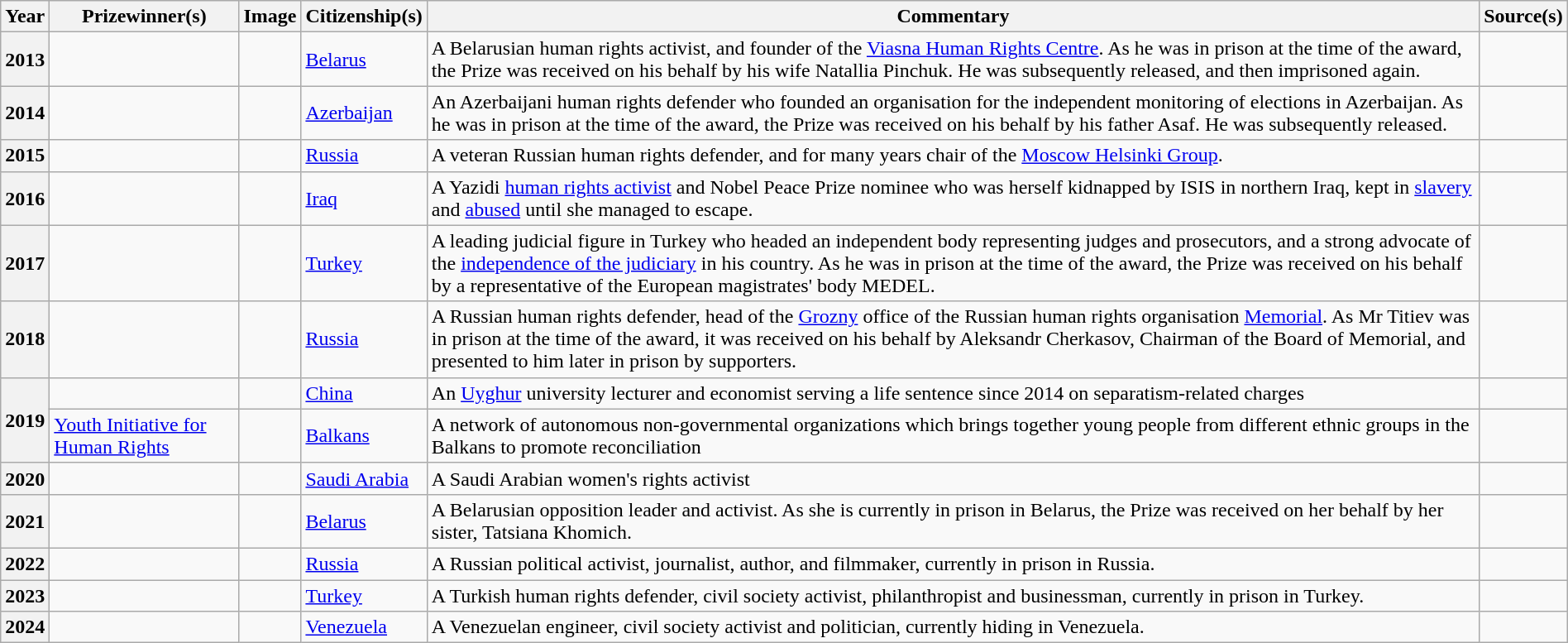<table style="margin:auto;"  class="wikitable sortable plainrowheaders">
<tr>
<th scope=col>Year</th>
<th scope=col>Prizewinner(s)</th>
<th scope=col class=unsortable>Image</th>
<th scope=col>Citizenship(s)</th>
<th scope=col>Commentary</th>
<th scope=col>Source(s)</th>
</tr>
<tr>
<th scope=row>2013</th>
<td></td>
<td></td>
<td><a href='#'>Belarus</a></td>
<td>A Belarusian human rights activist, and founder of the <a href='#'>Viasna Human Rights Centre</a>. As he was in prison at the time of the award, the Prize was received on his behalf by his wife Natallia Pinchuk. He was subsequently released, and then imprisoned again.</td>
<td></td>
</tr>
<tr>
<th scope=row>2014</th>
<td></td>
<td></td>
<td><a href='#'>Azerbaijan</a></td>
<td>An Azerbaijani human rights defender who founded an organisation for the independent monitoring of elections in Azerbaijan. As he was in prison at the time of the award, the Prize was received on his behalf by his father Asaf. He was subsequently released.</td>
<td></td>
</tr>
<tr>
<th scope=row>2015</th>
<td></td>
<td></td>
<td><a href='#'>Russia</a></td>
<td>A veteran Russian human rights defender, and for many years chair of the <a href='#'>Moscow Helsinki Group</a>.</td>
<td></td>
</tr>
<tr>
<th scope=row>2016</th>
<td></td>
<td></td>
<td><a href='#'>Iraq</a></td>
<td>A Yazidi <a href='#'>human rights activist</a> and Nobel Peace Prize nominee who was herself kidnapped by ISIS in northern Iraq, kept in <a href='#'>slavery</a> and <a href='#'>abused</a> until she managed to escape.</td>
<td></td>
</tr>
<tr>
<th scope=row>2017</th>
<td></td>
<td></td>
<td><a href='#'>Turkey</a></td>
<td>A leading judicial figure in Turkey who headed an independent body representing judges and prosecutors, and a strong advocate of the <a href='#'>independence of the judiciary</a> in his country. As he was in prison at the time of the award, the Prize was received on his behalf by a representative of the European magistrates' body MEDEL.</td>
<td></td>
</tr>
<tr>
<th scope=row>2018</th>
<td></td>
<td></td>
<td><a href='#'>Russia</a></td>
<td>A Russian human rights defender, head of the <a href='#'>Grozny</a> office of the Russian human rights organisation <a href='#'>Memorial</a>. As Mr Titiev was in prison at the time of the award, it was received on his behalf by Aleksandr Cherkasov, Chairman of the Board of Memorial, and presented to him later in prison by supporters.</td>
<td></td>
</tr>
<tr>
<th scope=row rowspan=2>2019</th>
<td></td>
<td></td>
<td><a href='#'>China</a></td>
<td>An <a href='#'>Uyghur</a> university lecturer and economist serving a life sentence since 2014 on separatism-related charges</td>
<td></td>
</tr>
<tr>
<td><a href='#'>Youth Initiative for Human Rights</a></td>
<td></td>
<td><a href='#'>Balkans</a></td>
<td>A network of autonomous non-governmental organizations which brings together young people from different ethnic groups in the Balkans to promote reconciliation</td>
<td></td>
</tr>
<tr>
<th scope=row>2020</th>
<td></td>
<td></td>
<td><a href='#'>Saudi Arabia</a></td>
<td>A Saudi Arabian women's rights activist</td>
<td></td>
</tr>
<tr>
<th scope=row>2021</th>
<td></td>
<td></td>
<td><a href='#'>Belarus</a></td>
<td>A Belarusian opposition leader and activist. As she is currently in prison in Belarus, the Prize was received on her behalf by her sister, Tatsiana Khomich.</td>
<td></td>
</tr>
<tr>
<th scope=row>2022</th>
<td></td>
<td></td>
<td><a href='#'>Russia</a></td>
<td>A Russian political activist, journalist, author, and filmmaker, currently in prison in Russia.</td>
<td></td>
</tr>
<tr>
<th scope=row>2023</th>
<td></td>
<td></td>
<td><a href='#'>Turkey</a></td>
<td>A Turkish human rights defender, civil society activist, philanthropist and businessman, currently in prison in Turkey.</td>
<td></td>
</tr>
<tr>
<th scope=row>2024</th>
<td></td>
<td></td>
<td><a href='#'>Venezuela</a></td>
<td>A Venezuelan engineer, civil society activist and politician, currently hiding in Venezuela.</td>
<td></td>
</tr>
</table>
